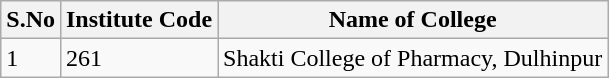<table class="wikitable sortable">
<tr>
<th>S.No</th>
<th>Institute Code</th>
<th>Name of College</th>
</tr>
<tr>
<td>1</td>
<td>261</td>
<td>Shakti College of Pharmacy, Dulhinpur</td>
</tr>
</table>
